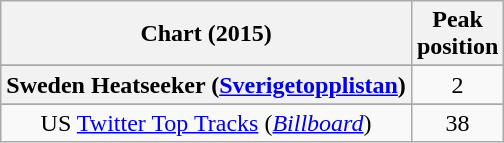<table class="wikitable sortable plainrowheaders" style="text-align:center">
<tr>
<th>Chart (2015)</th>
<th>Peak<br>position</th>
</tr>
<tr>
</tr>
<tr>
</tr>
<tr>
</tr>
<tr>
</tr>
<tr>
<th scope="row">Sweden Heatseeker (<a href='#'>Sverigetopplistan</a>)</th>
<td>2</td>
</tr>
<tr>
</tr>
<tr>
<td>US <a href='#'>Twitter Top Tracks</a> (<em><a href='#'>Billboard</a></em>)</td>
<td>38</td>
</tr>
</table>
